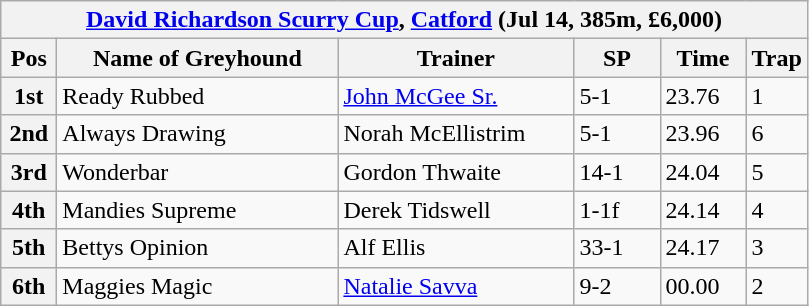<table class="wikitable">
<tr>
<th colspan="6"><a href='#'>David Richardson Scurry Cup</a>, <a href='#'>Catford</a> (Jul 14, 385m, £6,000)</th>
</tr>
<tr>
<th width=30>Pos</th>
<th width=180>Name of Greyhound</th>
<th width=150>Trainer</th>
<th width=50>SP</th>
<th width=50>Time</th>
<th width=30>Trap</th>
</tr>
<tr>
<th>1st</th>
<td>Ready Rubbed</td>
<td><a href='#'>John McGee Sr.</a></td>
<td>5-1</td>
<td>23.76</td>
<td>1</td>
</tr>
<tr>
<th>2nd</th>
<td>Always Drawing</td>
<td>Norah McEllistrim</td>
<td>5-1</td>
<td>23.96</td>
<td>6</td>
</tr>
<tr>
<th>3rd</th>
<td>Wonderbar</td>
<td>Gordon Thwaite</td>
<td>14-1</td>
<td>24.04</td>
<td>5</td>
</tr>
<tr>
<th>4th</th>
<td>Mandies Supreme</td>
<td>Derek Tidswell</td>
<td>1-1f</td>
<td>24.14</td>
<td>4</td>
</tr>
<tr>
<th>5th</th>
<td>Bettys Opinion</td>
<td>Alf Ellis</td>
<td>33-1</td>
<td>24.17</td>
<td>3</td>
</tr>
<tr>
<th>6th</th>
<td>Maggies Magic</td>
<td><a href='#'>Natalie Savva</a></td>
<td>9-2</td>
<td>00.00</td>
<td>2</td>
</tr>
</table>
